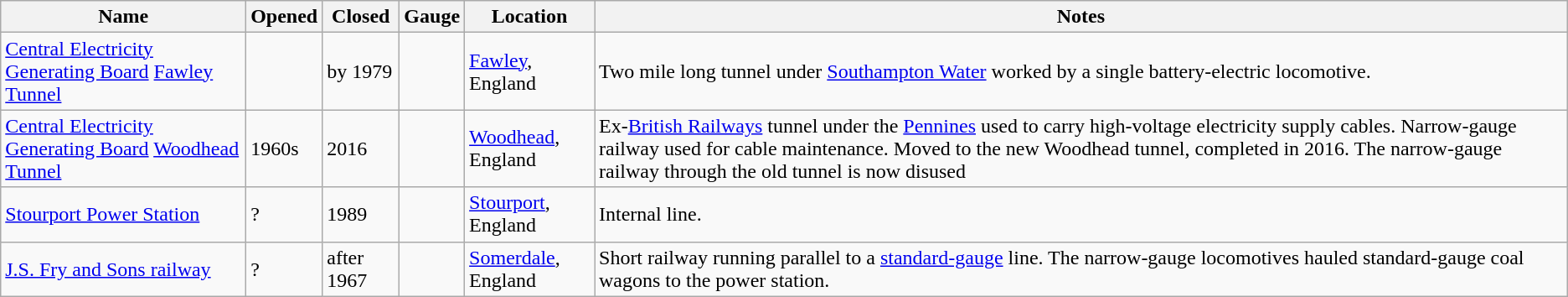<table class="wikitable">
<tr>
<th>Name</th>
<th>Opened</th>
<th>Closed</th>
<th>Gauge</th>
<th>Location</th>
<th>Notes</th>
</tr>
<tr>
<td><a href='#'>Central Electricity Generating Board</a> <a href='#'>Fawley Tunnel</a></td>
<td></td>
<td>by 1979</td>
<td></td>
<td><a href='#'>Fawley</a>, England</td>
<td>Two mile long tunnel under <a href='#'>Southampton Water</a> worked by a single battery-electric locomotive.</td>
</tr>
<tr>
<td><a href='#'>Central Electricity Generating Board</a> <a href='#'>Woodhead Tunnel</a></td>
<td>1960s</td>
<td>2016</td>
<td></td>
<td><a href='#'>Woodhead</a>, England</td>
<td>Ex-<a href='#'>British Railways</a> tunnel under the <a href='#'>Pennines</a> used to carry high-voltage electricity supply cables. Narrow-gauge railway used for cable maintenance. Moved to the new Woodhead tunnel, completed in 2016. The narrow-gauge railway through the old tunnel is now disused</td>
</tr>
<tr>
<td><a href='#'>Stourport Power Station</a></td>
<td>?</td>
<td>1989</td>
<td></td>
<td><a href='#'>Stourport</a>, England</td>
<td>Internal line.</td>
</tr>
<tr>
<td><a href='#'>J.S. Fry and Sons railway</a></td>
<td>?</td>
<td>after 1967</td>
<td></td>
<td><a href='#'>Somerdale</a>, England</td>
<td>Short railway running parallel to a <a href='#'>standard-gauge</a> line. The narrow-gauge locomotives hauled standard-gauge coal wagons to the power station.</td>
</tr>
</table>
